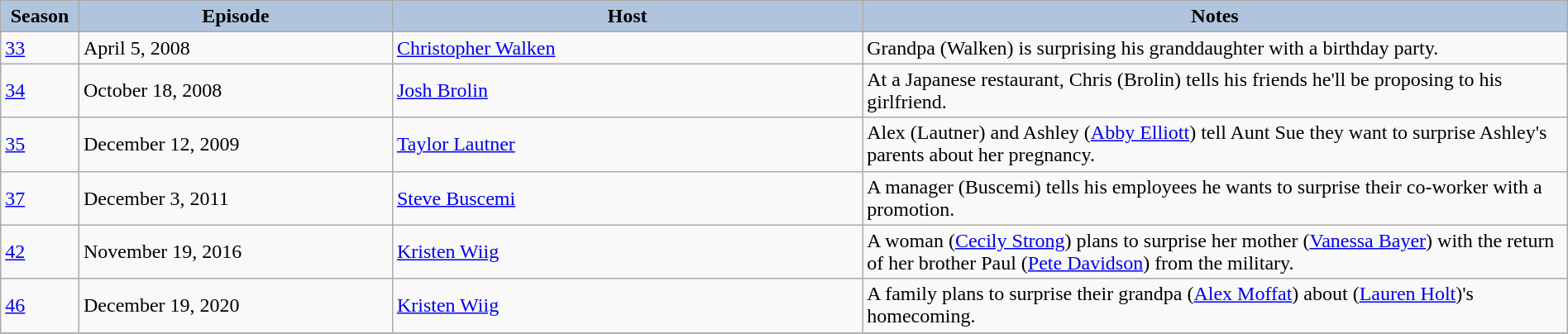<table class="wikitable" style="width:100%;">
<tr>
<th style="background:#B0C4DE;" width="5%">Season</th>
<th style="background:#B0C4DE;" width="20%">Episode</th>
<th style="background:#B0C4DE;" width="30%">Host</th>
<th style="background:#B0C4DE;" width="45%">Notes</th>
</tr>
<tr>
<td><a href='#'>33</a></td>
<td>April 5, 2008</td>
<td><a href='#'>Christopher Walken</a></td>
<td>Grandpa (Walken) is surprising his granddaughter with a birthday party.</td>
</tr>
<tr>
<td><a href='#'>34</a></td>
<td>October 18, 2008</td>
<td><a href='#'>Josh Brolin</a></td>
<td>At a Japanese restaurant, Chris (Brolin) tells his friends he'll be proposing to his girlfriend.</td>
</tr>
<tr>
<td><a href='#'>35</a></td>
<td>December 12, 2009</td>
<td><a href='#'>Taylor Lautner</a></td>
<td>Alex (Lautner) and Ashley (<a href='#'>Abby Elliott</a>) tell Aunt Sue they want to surprise Ashley's parents about her pregnancy.</td>
</tr>
<tr>
<td><a href='#'>37</a></td>
<td>December 3, 2011</td>
<td><a href='#'>Steve Buscemi</a></td>
<td>A manager (Buscemi) tells his employees he wants to surprise their co-worker with a promotion.</td>
</tr>
<tr>
<td><a href='#'>42</a></td>
<td>November 19, 2016</td>
<td><a href='#'>Kristen Wiig</a></td>
<td>A woman (<a href='#'>Cecily Strong</a>) plans to surprise her mother (<a href='#'>Vanessa Bayer</a>) with the return of her brother Paul (<a href='#'>Pete Davidson</a>) from the military.</td>
</tr>
<tr>
<td><a href='#'>46</a></td>
<td>December 19, 2020</td>
<td><a href='#'>Kristen Wiig</a></td>
<td>A family plans to surprise their grandpa (<a href='#'>Alex Moffat</a>) about (<a href='#'>Lauren Holt</a>)'s homecoming.</td>
</tr>
<tr>
</tr>
</table>
